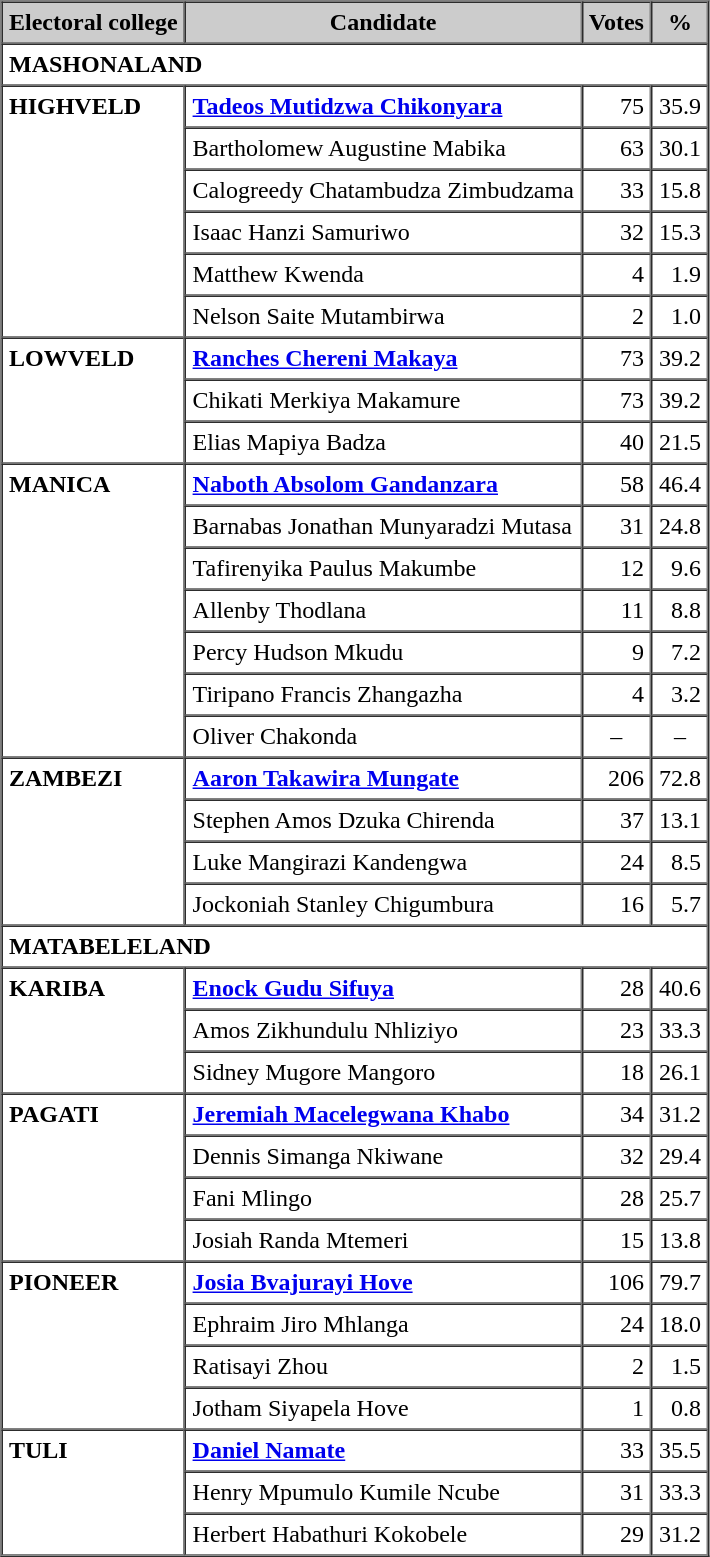<table class="sortable" border="1" cellpadding="4" cellspacing="0" style="border-collapse: collapse border-color: #444444">
<tr bgcolor="CCCCCC">
<th align="left">Electoral college</th>
<th align="center" valign="top">Candidate</th>
<th align="center" valign="top">Votes</th>
<th align="center" valign="top">%</th>
</tr>
<tr>
<td colspan=4 align="left"><strong>MASHONALAND</strong></td>
</tr>
<tr>
<td valign="top" rowspan="6"><strong>HIGHVELD</strong></td>
<td align="left"><strong><a href='#'>Tadeos Mutidzwa Chikonyara</a></strong></td>
<td align="right">75</td>
<td align="right">35.9</td>
</tr>
<tr>
<td align="left">Bartholomew Augustine Mabika</td>
<td align="right">63</td>
<td align="right">30.1</td>
</tr>
<tr>
<td align="left">Calogreedy Chatambudza Zimbudzama</td>
<td align="right">33</td>
<td align="right">15.8</td>
</tr>
<tr>
<td align="left">Isaac Hanzi Samuriwo</td>
<td align="right">32</td>
<td align="right">15.3</td>
</tr>
<tr>
<td align="left">Matthew Kwenda</td>
<td align="right">4</td>
<td align="right">1.9</td>
</tr>
<tr>
<td align="left">Nelson Saite Mutambirwa</td>
<td align="right">2</td>
<td align="right">1.0</td>
</tr>
<tr>
<td valign="top" rowspan="3"><strong>LOWVELD</strong></td>
<td align="left"><strong><a href='#'>Ranches Chereni Makaya</a></strong></td>
<td align="right">73</td>
<td align="right">39.2</td>
</tr>
<tr>
<td align="left">Chikati Merkiya Makamure</td>
<td align="right">73</td>
<td align="right">39.2</td>
</tr>
<tr>
<td align="left">Elias Mapiya Badza</td>
<td align="right">40</td>
<td align="right">21.5</td>
</tr>
<tr>
<td valign="top" rowspan="7"><strong>MANICA</strong></td>
<td align="left"><strong><a href='#'>Naboth Absolom Gandanzara</a></strong></td>
<td align="right">58</td>
<td align="right">46.4</td>
</tr>
<tr>
<td align="left">Barnabas Jonathan Munyaradzi Mutasa</td>
<td align="right">31</td>
<td align="right">24.8</td>
</tr>
<tr>
<td align="left">Tafirenyika Paulus Makumbe</td>
<td align="right">12</td>
<td align="right">9.6</td>
</tr>
<tr>
<td align="left">Allenby Thodlana</td>
<td align="right">11</td>
<td align="right">8.8</td>
</tr>
<tr>
<td align="left">Percy Hudson Mkudu</td>
<td align="right">9</td>
<td align="right">7.2</td>
</tr>
<tr>
<td align="left">Tiripano Francis Zhangazha</td>
<td align="right">4</td>
<td align="right">3.2</td>
</tr>
<tr>
<td align="left">Oliver Chakonda</td>
<td align="center">–</td>
<td align="center">–</td>
</tr>
<tr>
<td valign="top" rowspan="4"><strong>ZAMBEZI</strong></td>
<td align="left"><strong><a href='#'>Aaron Takawira Mungate</a></strong></td>
<td align="right">206</td>
<td align="right">72.8</td>
</tr>
<tr>
<td align="left">Stephen Amos Dzuka Chirenda</td>
<td align="right">37</td>
<td align="right">13.1</td>
</tr>
<tr>
<td align="left">Luke Mangirazi Kandengwa</td>
<td align="right">24</td>
<td align="right">8.5</td>
</tr>
<tr>
<td align="left">Jockoniah Stanley Chigumbura</td>
<td align="right">16</td>
<td align="right">5.7</td>
</tr>
<tr>
<td colspan=4 align="left"><strong>MATABELELAND</strong></td>
</tr>
<tr>
<td valign="top" rowspan="3"><strong>KARIBA</strong></td>
<td align="left"><strong><a href='#'>Enock Gudu Sifuya</a></strong></td>
<td align="right">28</td>
<td align="right">40.6</td>
</tr>
<tr>
<td align="left">Amos Zikhundulu Nhliziyo</td>
<td align="right">23</td>
<td align="right">33.3</td>
</tr>
<tr>
<td align="left">Sidney Mugore Mangoro</td>
<td align="right">18</td>
<td align="right">26.1</td>
</tr>
<tr>
<td valign="top" rowspan="4"><strong>PAGATI</strong></td>
<td align="left"><strong><a href='#'>Jeremiah Macelegwana Khabo</a></strong></td>
<td align="right">34</td>
<td align="right">31.2</td>
</tr>
<tr>
<td align="left">Dennis Simanga Nkiwane</td>
<td align="right">32</td>
<td align="right">29.4</td>
</tr>
<tr>
<td align="left">Fani Mlingo</td>
<td align="right">28</td>
<td align="right">25.7</td>
</tr>
<tr>
<td align="left">Josiah Randa Mtemeri</td>
<td align="right">15</td>
<td align="right">13.8</td>
</tr>
<tr>
<td valign="top" rowspan="4"><strong>PIONEER</strong></td>
<td align="left"><strong><a href='#'>Josia Bvajurayi Hove</a></strong></td>
<td align="right">106</td>
<td align="right">79.7</td>
</tr>
<tr>
<td align="left">Ephraim Jiro Mhlanga</td>
<td align="right">24</td>
<td align="right">18.0</td>
</tr>
<tr>
<td align="left">Ratisayi Zhou</td>
<td align="right">2</td>
<td align="right">1.5</td>
</tr>
<tr>
<td align="left">Jotham Siyapela Hove</td>
<td align="right">1</td>
<td align="right">0.8</td>
</tr>
<tr>
<td valign="top" rowspan="3"><strong>TULI</strong></td>
<td align="left"><strong><a href='#'>Daniel Namate</a></strong></td>
<td align="right">33</td>
<td align="right">35.5</td>
</tr>
<tr>
<td align="left">Henry Mpumulo Kumile Ncube</td>
<td align="right">31</td>
<td align="right">33.3</td>
</tr>
<tr>
<td align="left">Herbert Habathuri Kokobele</td>
<td align="right">29</td>
<td align="right">31.2</td>
</tr>
</table>
